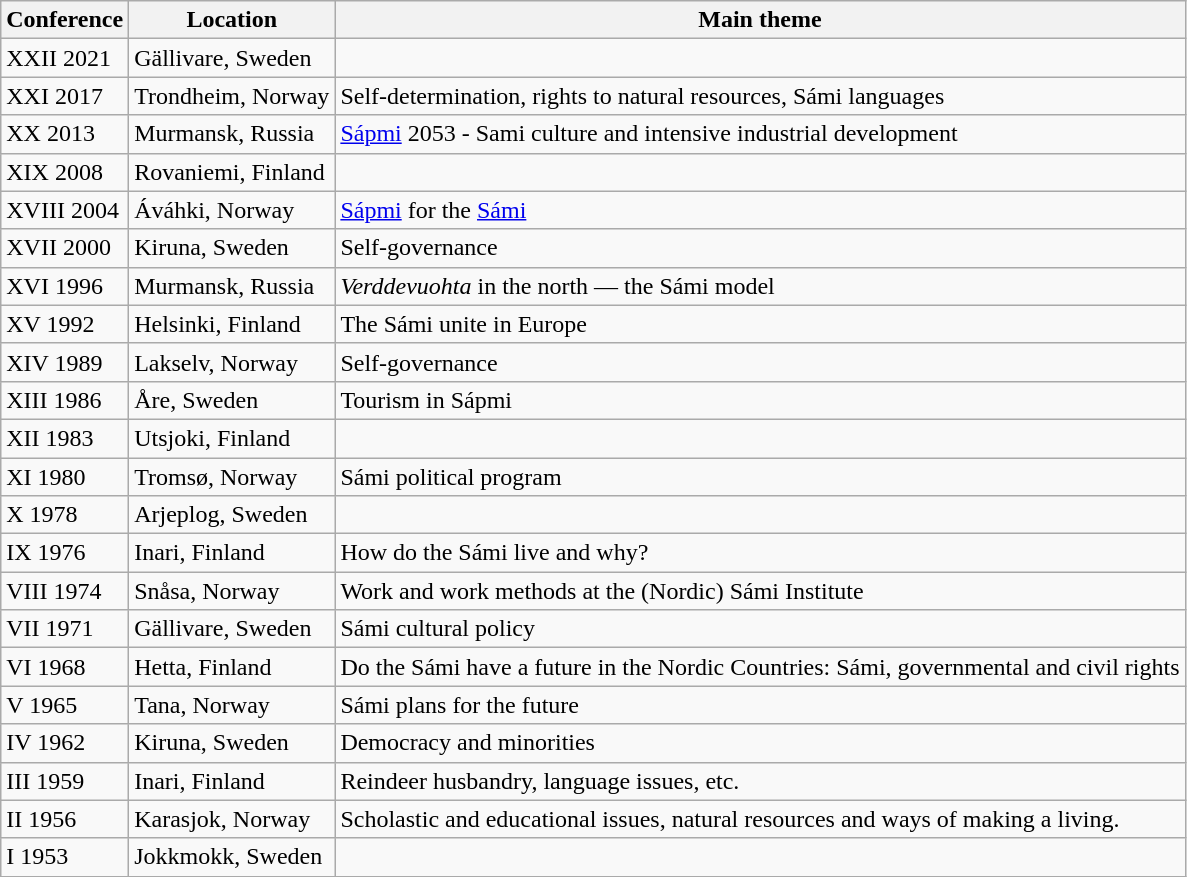<table class="wikitable">
<tr>
<th>Conference</th>
<th>Location</th>
<th>Main theme</th>
</tr>
<tr>
<td>XXII 2021</td>
<td>Gällivare, Sweden</td>
<td></td>
</tr>
<tr>
<td>XXI 2017</td>
<td>Trondheim, Norway</td>
<td>Self-determination, rights to natural resources, Sámi languages</td>
</tr>
<tr>
<td>XX 2013</td>
<td>Murmansk, Russia</td>
<td><a href='#'>Sápmi</a> 2053 - Sami culture and intensive industrial development</td>
</tr>
<tr>
<td>XIX 2008</td>
<td>Rovaniemi, Finland</td>
<td></td>
</tr>
<tr>
<td>XVIII 2004</td>
<td>Áváhki, Norway</td>
<td><a href='#'>Sápmi</a> for the <a href='#'>Sámi</a></td>
</tr>
<tr>
<td>XVII 2000</td>
<td>Kiruna, Sweden</td>
<td>Self-governance</td>
</tr>
<tr>
<td>XVI 1996</td>
<td>Murmansk, Russia</td>
<td><em>Verddevuohta</em> in the north — the Sámi model</td>
</tr>
<tr>
<td>XV 1992</td>
<td>Helsinki, Finland</td>
<td>The Sámi unite in Europe</td>
</tr>
<tr>
<td>XIV 1989</td>
<td>Lakselv, Norway</td>
<td>Self-governance</td>
</tr>
<tr>
<td>XIII 1986</td>
<td>Åre, Sweden</td>
<td>Tourism in Sápmi</td>
</tr>
<tr>
<td>XII 1983</td>
<td>Utsjoki, Finland</td>
<td></td>
</tr>
<tr>
<td>XI 1980</td>
<td>Tromsø, Norway</td>
<td>Sámi political program</td>
</tr>
<tr>
<td>X 1978</td>
<td>Arjeplog, Sweden</td>
<td></td>
</tr>
<tr>
<td>IX 1976</td>
<td>Inari, Finland</td>
<td>How do the Sámi live and why?</td>
</tr>
<tr>
<td>VIII 1974</td>
<td>Snåsa, Norway</td>
<td>Work and work methods at the (Nordic) Sámi Institute</td>
</tr>
<tr>
<td>VII 1971</td>
<td>Gällivare, Sweden</td>
<td>Sámi cultural policy</td>
</tr>
<tr>
<td>VI 1968</td>
<td>Hetta, Finland</td>
<td>Do the Sámi have a future in the Nordic Countries: Sámi, governmental and civil rights</td>
</tr>
<tr>
<td>V 1965</td>
<td>Tana, Norway</td>
<td>Sámi plans for the future</td>
</tr>
<tr>
<td>IV 1962</td>
<td>Kiruna, Sweden</td>
<td>Democracy and minorities</td>
</tr>
<tr>
<td>III 1959</td>
<td>Inari, Finland</td>
<td>Reindeer husbandry, language issues, etc.</td>
</tr>
<tr>
<td>II 1956</td>
<td>Karasjok, Norway</td>
<td>Scholastic and educational issues, natural resources and ways of making a living.</td>
</tr>
<tr>
<td>I 1953</td>
<td>Jokkmokk, Sweden</td>
<td></td>
</tr>
</table>
